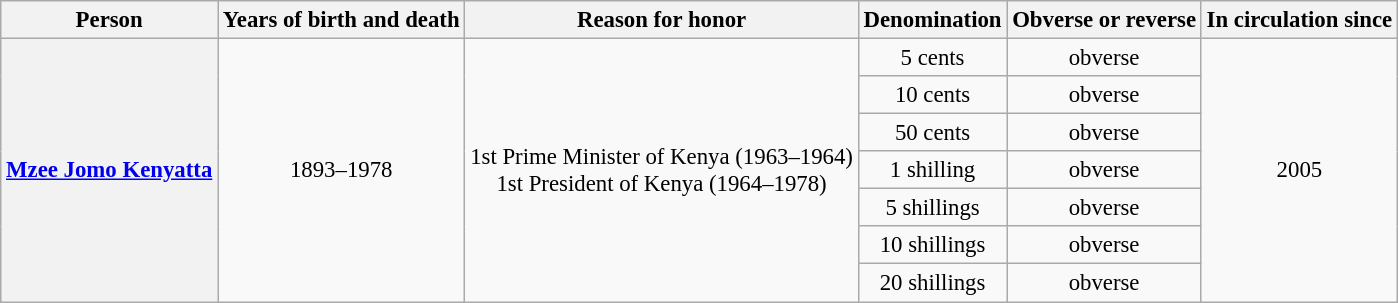<table class="wikitable" style="font-size:95%; text-align:center;">
<tr>
<th>Person</th>
<th>Years of birth and death</th>
<th>Reason for honor</th>
<th>Denomination</th>
<th>Obverse or reverse</th>
<th>In circulation since</th>
</tr>
<tr>
<th rowspan="7"><a href='#'>Mzee Jomo Kenyatta</a></th>
<td rowspan="7">1893–1978</td>
<td rowspan="7">1st Prime Minister of Kenya (1963–1964)<br>1st President of Kenya (1964–1978)</td>
<td>5 cents</td>
<td>obverse</td>
<td rowspan="7">2005</td>
</tr>
<tr>
<td>10 cents</td>
<td>obverse</td>
</tr>
<tr>
<td>50 cents</td>
<td>obverse</td>
</tr>
<tr>
<td>1 shilling</td>
<td>obverse</td>
</tr>
<tr>
<td>5 shillings</td>
<td>obverse</td>
</tr>
<tr>
<td>10 shillings</td>
<td>obverse</td>
</tr>
<tr>
<td>20 shillings</td>
<td>obverse</td>
</tr>
</table>
